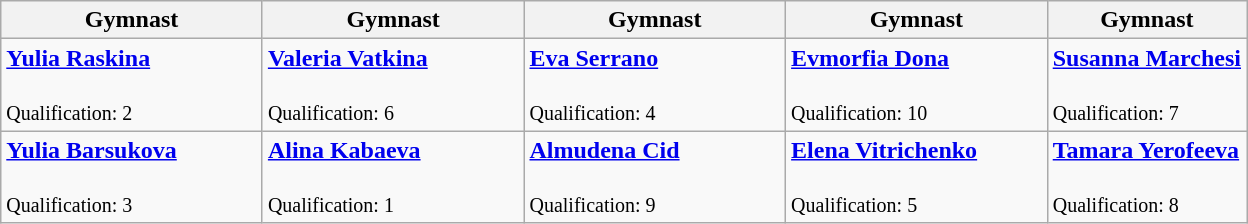<table class="wikitable" style="text-align:left;">
<tr>
<th scope="col" style="width:21%;">Gymnast</th>
<th scope="col" style="width:21%;">Gymnast</th>
<th scope="col" style="width:21%;">Gymnast</th>
<th scope="col" style="width:21%;">Gymnast</th>
<th scope="col" style="width:21%;">Gymnast</th>
</tr>
<tr>
<td><strong><a href='#'>Yulia Raskina</a></strong><br><small></small><br><small>Qualification: 2</small></td>
<td><strong><a href='#'>Valeria Vatkina</a></strong><br><small></small><br><small>Qualification: 6</small></td>
<td><strong><a href='#'>Eva Serrano</a></strong><br><small></small><br><small>Qualification: 4</small></td>
<td><strong><a href='#'>Evmorfia Dona</a></strong><br><small></small><br><small>Qualification: 10</small></td>
<td><strong><a href='#'>Susanna Marchesi</a></strong><br><small></small><br><small>Qualification: 7</small></td>
</tr>
<tr>
<td><strong><a href='#'>Yulia Barsukova</a></strong><br><small></small><br><small>Qualification: 3</small></td>
<td><strong><a href='#'>Alina Kabaeva</a></strong><br><small></small><br><small>Qualification: 1</small></td>
<td><strong><a href='#'>Almudena Cid</a></strong><br><small></small><br><small>Qualification: 9</small></td>
<td><strong><a href='#'>Elena Vitrichenko</a></strong><br><small></small><br><small>Qualification: 5</small></td>
<td><strong><a href='#'>Tamara Yerofeeva</a></strong><br><small></small><br><small>Qualification: 8</small></td>
</tr>
</table>
